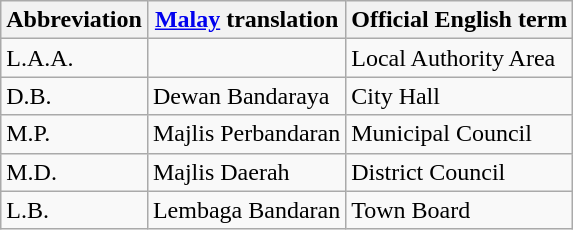<table class="wikitable">
<tr>
<th class="hintergrundfarbe6">Abbreviation</th>
<th class="hintergrundfarbe6"><a href='#'>Malay</a> translation</th>
<th class="hintergrundfarbe6">Official English term</th>
</tr>
<tr>
<td>L.A.A.</td>
<td></td>
<td>Local Authority Area</td>
</tr>
<tr>
<td>D.B.</td>
<td>Dewan Bandaraya</td>
<td>City Hall</td>
</tr>
<tr>
<td>M.P.</td>
<td>Majlis Perbandaran</td>
<td>Municipal Council</td>
</tr>
<tr>
<td>M.D.</td>
<td>Majlis Daerah</td>
<td>District Council</td>
</tr>
<tr>
<td>L.B.</td>
<td>Lembaga Bandaran</td>
<td>Town Board</td>
</tr>
</table>
